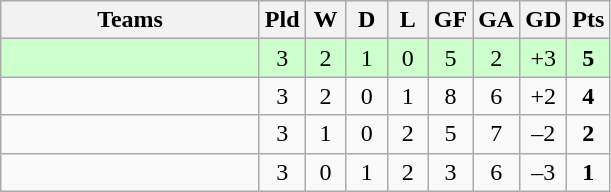<table class="wikitable" style="text-align: center;">
<tr>
<th width=165>Teams</th>
<th width=20>Pld</th>
<th width=20>W</th>
<th width=20>D</th>
<th width=20>L</th>
<th width=20>GF</th>
<th width=20>GA</th>
<th width=20>GD</th>
<th width=20>Pts</th>
</tr>
<tr align=center style="background:#ccffcc;">
<td style="text-align:left;"></td>
<td>3</td>
<td>2</td>
<td>1</td>
<td>0</td>
<td>5</td>
<td>2</td>
<td>+3</td>
<td><strong>5</strong></td>
</tr>
<tr align=center>
<td style="text-align:left;"></td>
<td>3</td>
<td>2</td>
<td>0</td>
<td>1</td>
<td>8</td>
<td>6</td>
<td>+2</td>
<td><strong>4</strong></td>
</tr>
<tr align=center>
<td style="text-align:left;"></td>
<td>3</td>
<td>1</td>
<td>0</td>
<td>2</td>
<td>5</td>
<td>7</td>
<td>–2</td>
<td><strong>2</strong></td>
</tr>
<tr align=center>
<td style="text-align:left;"></td>
<td>3</td>
<td>0</td>
<td>1</td>
<td>2</td>
<td>3</td>
<td>6</td>
<td>–3</td>
<td><strong>1</strong></td>
</tr>
</table>
